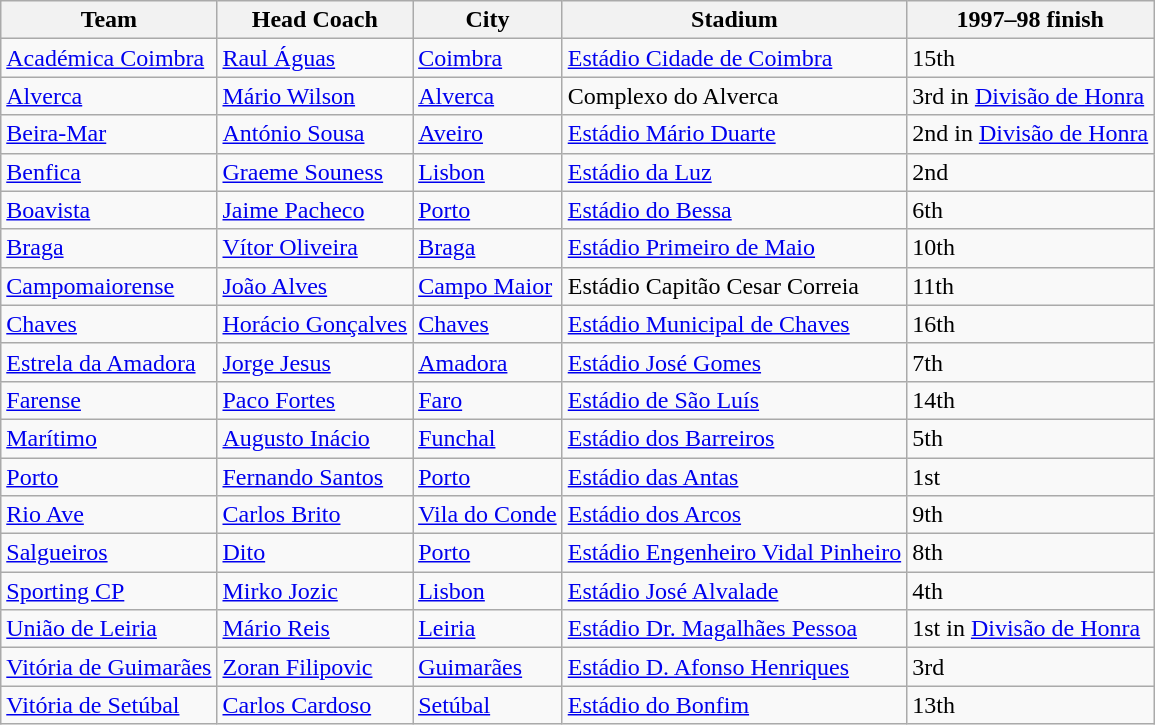<table class="wikitable sortable" style="text-align: left;">
<tr>
<th>Team</th>
<th>Head Coach</th>
<th>City</th>
<th>Stadium</th>
<th data-sort-type="number">1997–98 finish</th>
</tr>
<tr>
<td><a href='#'>Académica Coimbra</a></td>
<td> <a href='#'>Raul Águas</a></td>
<td><a href='#'>Coimbra</a></td>
<td><a href='#'>Estádio Cidade de Coimbra</a></td>
<td>15th</td>
</tr>
<tr>
<td><a href='#'>Alverca</a></td>
<td> <a href='#'>Mário Wilson</a></td>
<td><a href='#'>Alverca</a></td>
<td>Complexo do Alverca</td>
<td>3rd in <a href='#'>Divisão de Honra</a></td>
</tr>
<tr>
<td><a href='#'>Beira-Mar</a></td>
<td> <a href='#'>António Sousa</a></td>
<td><a href='#'>Aveiro</a></td>
<td><a href='#'>Estádio Mário Duarte</a></td>
<td>2nd in <a href='#'>Divisão de Honra</a></td>
</tr>
<tr>
<td><a href='#'>Benfica</a></td>
<td> <a href='#'>Graeme Souness</a></td>
<td><a href='#'>Lisbon</a></td>
<td><a href='#'>Estádio da Luz</a></td>
<td>2nd</td>
</tr>
<tr>
<td><a href='#'>Boavista</a></td>
<td> <a href='#'>Jaime Pacheco</a></td>
<td><a href='#'>Porto</a></td>
<td><a href='#'>Estádio do Bessa</a></td>
<td>6th</td>
</tr>
<tr>
<td><a href='#'>Braga</a></td>
<td> <a href='#'>Vítor Oliveira</a></td>
<td><a href='#'>Braga</a></td>
<td><a href='#'>Estádio Primeiro de Maio</a></td>
<td>10th</td>
</tr>
<tr>
<td><a href='#'>Campomaiorense</a></td>
<td> <a href='#'>João Alves</a></td>
<td><a href='#'>Campo Maior</a></td>
<td>Estádio Capitão Cesar Correia</td>
<td>11th</td>
</tr>
<tr>
<td><a href='#'>Chaves</a></td>
<td> <a href='#'>Horácio Gonçalves</a></td>
<td><a href='#'>Chaves</a></td>
<td><a href='#'>Estádio Municipal de Chaves</a></td>
<td>16th</td>
</tr>
<tr>
<td><a href='#'>Estrela da Amadora</a></td>
<td> <a href='#'>Jorge Jesus</a></td>
<td><a href='#'>Amadora</a></td>
<td><a href='#'>Estádio José Gomes</a></td>
<td>7th</td>
</tr>
<tr>
<td><a href='#'>Farense</a></td>
<td> <a href='#'>Paco Fortes</a></td>
<td><a href='#'>Faro</a></td>
<td><a href='#'>Estádio de São Luís</a></td>
<td>14th</td>
</tr>
<tr>
<td><a href='#'>Marítimo</a></td>
<td> <a href='#'>Augusto Inácio</a></td>
<td><a href='#'>Funchal</a></td>
<td><a href='#'>Estádio dos Barreiros</a></td>
<td>5th</td>
</tr>
<tr>
<td><a href='#'>Porto</a></td>
<td> <a href='#'>Fernando Santos</a></td>
<td><a href='#'>Porto</a></td>
<td><a href='#'>Estádio das Antas</a></td>
<td>1st</td>
</tr>
<tr>
<td><a href='#'>Rio Ave</a></td>
<td> <a href='#'>Carlos Brito</a></td>
<td><a href='#'>Vila do Conde</a></td>
<td><a href='#'>Estádio dos Arcos</a></td>
<td>9th</td>
</tr>
<tr>
<td><a href='#'>Salgueiros</a></td>
<td> <a href='#'>Dito</a></td>
<td><a href='#'>Porto</a></td>
<td><a href='#'>Estádio Engenheiro Vidal Pinheiro</a></td>
<td>8th</td>
</tr>
<tr>
<td><a href='#'>Sporting CP</a></td>
<td> <a href='#'>Mirko Jozic</a></td>
<td><a href='#'>Lisbon</a></td>
<td><a href='#'>Estádio José Alvalade</a></td>
<td>4th</td>
</tr>
<tr>
<td><a href='#'>União de Leiria</a></td>
<td> <a href='#'>Mário Reis</a></td>
<td><a href='#'>Leiria</a></td>
<td><a href='#'>Estádio Dr. Magalhães Pessoa</a></td>
<td>1st in <a href='#'>Divisão de Honra</a></td>
</tr>
<tr>
<td><a href='#'>Vitória de Guimarães</a></td>
<td> <a href='#'>Zoran Filipovic</a></td>
<td><a href='#'>Guimarães</a></td>
<td><a href='#'>Estádio D. Afonso Henriques</a></td>
<td>3rd</td>
</tr>
<tr>
<td><a href='#'>Vitória de Setúbal</a></td>
<td> <a href='#'>Carlos Cardoso</a></td>
<td><a href='#'>Setúbal</a></td>
<td><a href='#'>Estádio do Bonfim</a></td>
<td>13th</td>
</tr>
</table>
